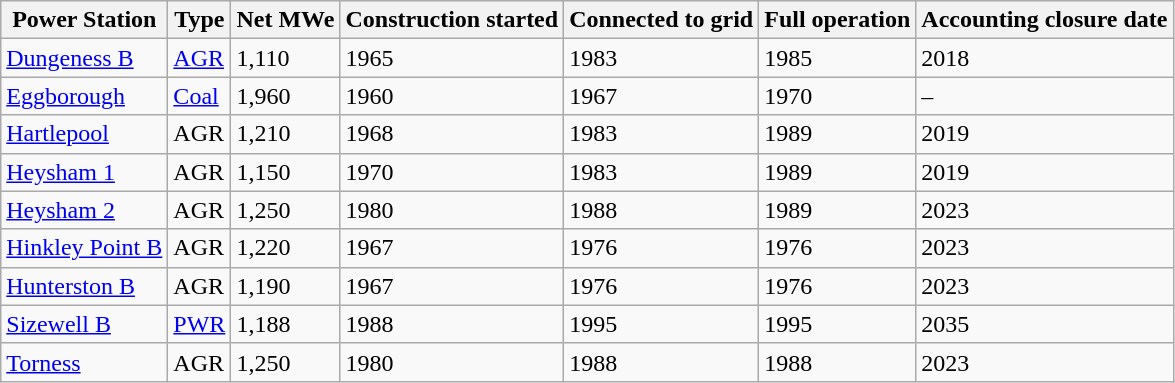<table class="wikitable sortable">
<tr>
<th>Power Station</th>
<th>Type</th>
<th>Net MWe</th>
<th>Construction started</th>
<th>Connected to grid</th>
<th>Full operation</th>
<th>Accounting closure date</th>
</tr>
<tr>
<td><a href='#'>Dungeness B</a></td>
<td><a href='#'>AGR</a></td>
<td>1,110</td>
<td>1965</td>
<td>1983</td>
<td>1985</td>
<td>2018</td>
</tr>
<tr>
<td><a href='#'>Eggborough</a></td>
<td><a href='#'>Coal</a></td>
<td>1,960</td>
<td>1960</td>
<td>1967</td>
<td>1970</td>
<td>–</td>
</tr>
<tr>
<td><a href='#'>Hartlepool</a></td>
<td>AGR</td>
<td>1,210</td>
<td>1968</td>
<td>1983</td>
<td>1989</td>
<td>2019</td>
</tr>
<tr>
<td><a href='#'>Heysham 1</a></td>
<td>AGR</td>
<td>1,150</td>
<td>1970</td>
<td>1983</td>
<td>1989</td>
<td>2019</td>
</tr>
<tr>
<td><a href='#'>Heysham 2</a></td>
<td>AGR</td>
<td>1,250</td>
<td>1980</td>
<td>1988</td>
<td>1989</td>
<td>2023</td>
</tr>
<tr>
<td><a href='#'>Hinkley Point B</a></td>
<td>AGR</td>
<td>1,220</td>
<td>1967</td>
<td>1976</td>
<td>1976</td>
<td>2023</td>
</tr>
<tr>
<td><a href='#'>Hunterston B</a></td>
<td>AGR</td>
<td>1,190</td>
<td>1967</td>
<td>1976</td>
<td>1976</td>
<td>2023</td>
</tr>
<tr>
<td><a href='#'>Sizewell B</a></td>
<td><a href='#'>PWR</a></td>
<td>1,188</td>
<td>1988</td>
<td>1995</td>
<td>1995</td>
<td>2035</td>
</tr>
<tr>
<td><a href='#'>Torness</a></td>
<td>AGR</td>
<td>1,250</td>
<td>1980</td>
<td>1988</td>
<td>1988</td>
<td>2023</td>
</tr>
</table>
